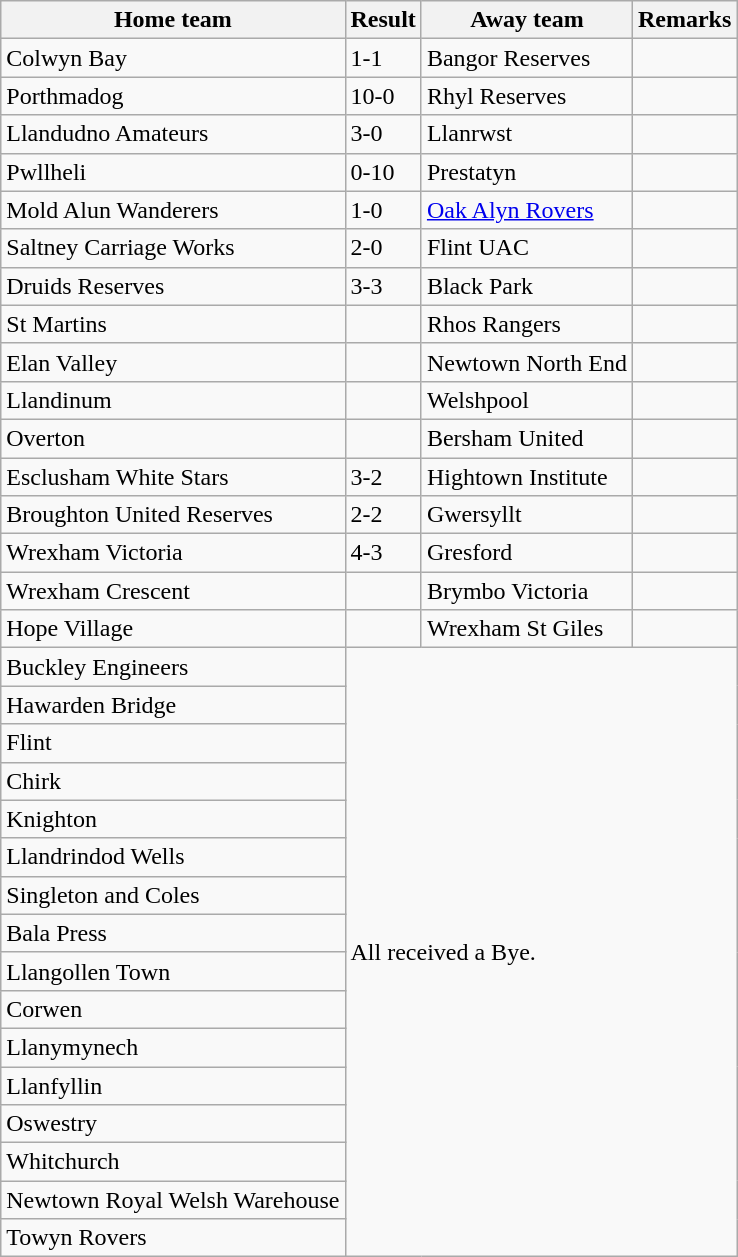<table class="wikitable">
<tr>
<th>Home team</th>
<th>Result</th>
<th>Away team</th>
<th>Remarks</th>
</tr>
<tr>
<td>Colwyn Bay</td>
<td>1-1</td>
<td>Bangor Reserves</td>
<td></td>
</tr>
<tr>
<td>Porthmadog</td>
<td>10-0</td>
<td>Rhyl Reserves</td>
<td></td>
</tr>
<tr>
<td>Llandudno Amateurs</td>
<td>3-0</td>
<td>Llanrwst</td>
<td></td>
</tr>
<tr>
<td>Pwllheli</td>
<td>0-10</td>
<td>Prestatyn</td>
<td></td>
</tr>
<tr>
<td>Mold Alun Wanderers</td>
<td>1-0</td>
<td><a href='#'>Oak Alyn Rovers</a></td>
<td></td>
</tr>
<tr>
<td>Saltney Carriage Works</td>
<td>2-0</td>
<td>Flint UAC</td>
<td></td>
</tr>
<tr>
<td>Druids Reserves</td>
<td>3-3</td>
<td>Black Park</td>
<td></td>
</tr>
<tr>
<td> St Martins</td>
<td></td>
<td>Rhos Rangers</td>
<td></td>
</tr>
<tr>
<td>Elan Valley</td>
<td></td>
<td>Newtown North End</td>
<td></td>
</tr>
<tr>
<td>Llandinum</td>
<td></td>
<td>Welshpool</td>
<td></td>
</tr>
<tr>
<td>Overton</td>
<td></td>
<td>Bersham United</td>
<td></td>
</tr>
<tr>
<td>Esclusham White Stars</td>
<td>3-2</td>
<td>Hightown Institute</td>
<td></td>
</tr>
<tr>
<td>Broughton United Reserves</td>
<td>2-2</td>
<td>Gwersyllt</td>
<td></td>
</tr>
<tr>
<td>Wrexham Victoria</td>
<td>4-3</td>
<td>Gresford</td>
<td></td>
</tr>
<tr>
<td>Wrexham Crescent</td>
<td></td>
<td>Brymbo Victoria</td>
<td></td>
</tr>
<tr>
<td>Hope Village</td>
<td></td>
<td>Wrexham St Giles</td>
<td></td>
</tr>
<tr>
<td>Buckley Engineers</td>
<td colspan="3" rowspan="16">All received a Bye.</td>
</tr>
<tr>
<td>Hawarden Bridge</td>
</tr>
<tr>
<td>Flint</td>
</tr>
<tr>
<td>Chirk</td>
</tr>
<tr>
<td>Knighton</td>
</tr>
<tr>
<td>Llandrindod Wells</td>
</tr>
<tr>
<td> Singleton and Coles</td>
</tr>
<tr>
<td>Bala Press</td>
</tr>
<tr>
<td>Llangollen Town</td>
</tr>
<tr>
<td>Corwen</td>
</tr>
<tr>
<td>Llanymynech</td>
</tr>
<tr>
<td>Llanfyllin</td>
</tr>
<tr>
<td> Oswestry</td>
</tr>
<tr>
<td> Whitchurch</td>
</tr>
<tr>
<td>Newtown Royal Welsh Warehouse</td>
</tr>
<tr>
<td>Towyn Rovers</td>
</tr>
</table>
